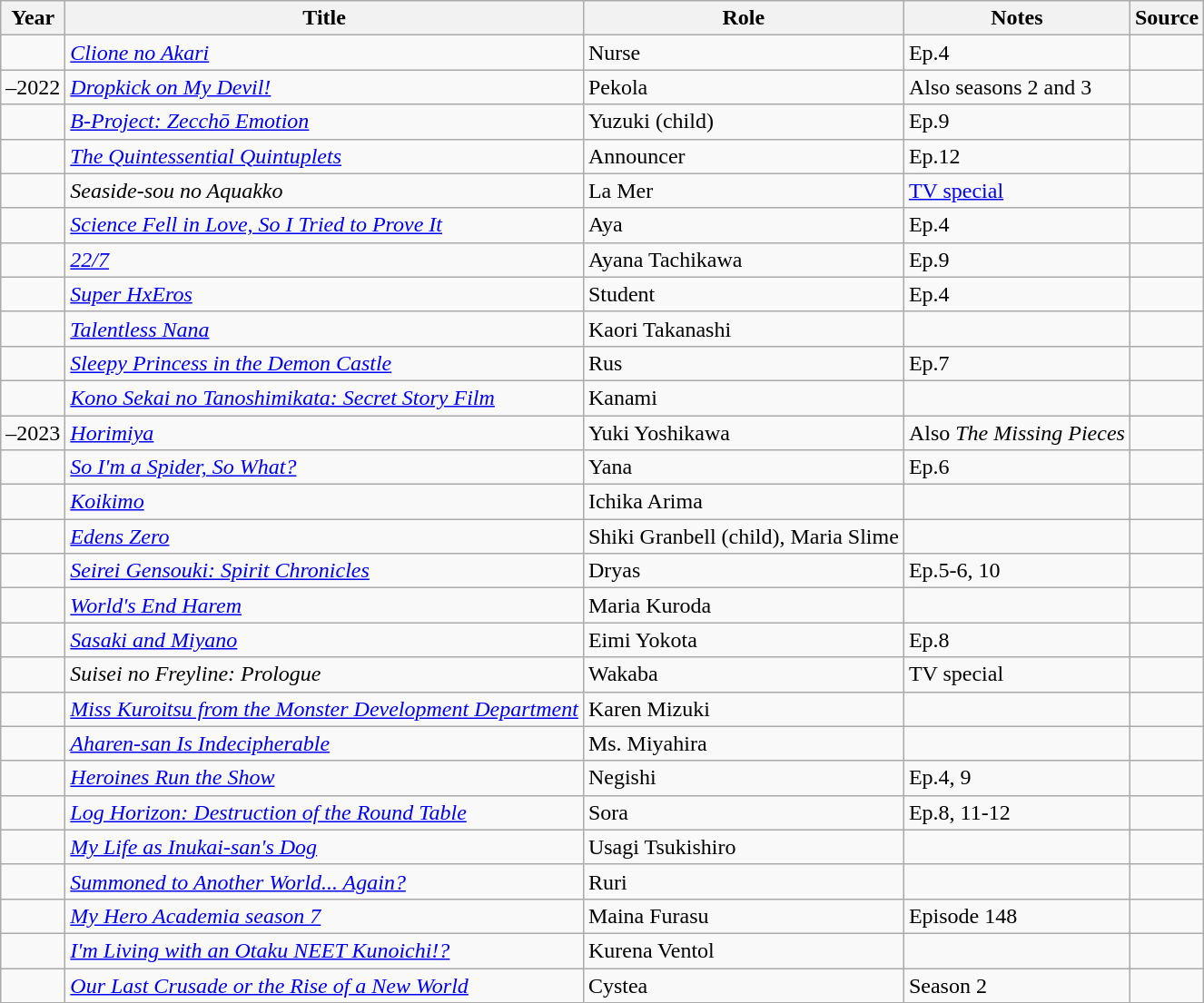<table class="wikitable sortable plainrowheaders">
<tr>
<th>Year</th>
<th>Title</th>
<th>Role</th>
<th class="unsortable">Notes</th>
<th class="unsortable">Source</th>
</tr>
<tr>
<td></td>
<td><em><a href='#'>Clione no Akari</a></em></td>
<td>Nurse</td>
<td>Ep.4</td>
<td></td>
</tr>
<tr>
<td>–2022</td>
<td><em><a href='#'>Dropkick on My Devil!</a></em></td>
<td>Pekola</td>
<td>Also seasons 2 and 3</td>
<td></td>
</tr>
<tr>
<td></td>
<td><em><a href='#'>B-Project: Zecchō Emotion</a></em></td>
<td>Yuzuki (child)</td>
<td>Ep.9</td>
<td></td>
</tr>
<tr>
<td></td>
<td><em><a href='#'>The Quintessential Quintuplets</a></em></td>
<td>Announcer</td>
<td>Ep.12</td>
<td></td>
</tr>
<tr>
<td></td>
<td><em>Seaside-sou no Aquakko</em></td>
<td>La Mer</td>
<td><a href='#'>TV special</a></td>
<td></td>
</tr>
<tr>
<td></td>
<td><em><a href='#'>Science Fell in Love, So I Tried to Prove It</a></em></td>
<td>Aya</td>
<td>Ep.4</td>
<td></td>
</tr>
<tr>
<td></td>
<td><em><a href='#'>22/7</a></em></td>
<td>Ayana Tachikawa</td>
<td>Ep.9</td>
<td></td>
</tr>
<tr>
<td></td>
<td><em><a href='#'>Super HxEros</a></em></td>
<td>Student</td>
<td>Ep.4</td>
<td></td>
</tr>
<tr>
<td></td>
<td><em><a href='#'>Talentless Nana</a></em></td>
<td>Kaori Takanashi</td>
<td></td>
<td></td>
</tr>
<tr>
<td></td>
<td><em><a href='#'>Sleepy Princess in the Demon Castle</a></em></td>
<td>Rus</td>
<td>Ep.7</td>
<td></td>
</tr>
<tr>
<td></td>
<td><em><a href='#'>Kono Sekai no Tanoshimikata: Secret Story Film</a></em></td>
<td>Kanami</td>
<td></td>
<td></td>
</tr>
<tr>
<td>–2023</td>
<td><em><a href='#'>Horimiya</a></em></td>
<td>Yuki Yoshikawa</td>
<td>Also <em>The Missing Pieces</em></td>
<td></td>
</tr>
<tr>
<td></td>
<td><em><a href='#'>So I'm a Spider, So What?</a></em></td>
<td>Yana</td>
<td>Ep.6</td>
<td></td>
</tr>
<tr>
<td></td>
<td><em><a href='#'>Koikimo</a></em></td>
<td>Ichika Arima</td>
<td></td>
<td></td>
</tr>
<tr>
<td></td>
<td><em><a href='#'>Edens Zero</a></em></td>
<td>Shiki Granbell (child), Maria Slime</td>
<td></td>
<td></td>
</tr>
<tr>
<td></td>
<td><em><a href='#'>Seirei Gensouki: Spirit Chronicles</a></em></td>
<td>Dryas</td>
<td>Ep.5-6, 10</td>
<td></td>
</tr>
<tr>
<td></td>
<td><em><a href='#'>World's End Harem</a></em></td>
<td>Maria Kuroda</td>
<td></td>
<td></td>
</tr>
<tr>
<td></td>
<td><em><a href='#'>Sasaki and Miyano</a></em></td>
<td>Eimi Yokota</td>
<td>Ep.8</td>
<td></td>
</tr>
<tr>
<td></td>
<td><em>Suisei no Freyline: Prologue</em></td>
<td>Wakaba</td>
<td>TV special</td>
<td></td>
</tr>
<tr>
<td></td>
<td><em><a href='#'>Miss Kuroitsu from the Monster Development Department</a></em></td>
<td>Karen Mizuki</td>
<td></td>
<td></td>
</tr>
<tr>
<td></td>
<td><em><a href='#'>Aharen-san Is Indecipherable</a></em></td>
<td>Ms. Miyahira</td>
<td></td>
<td></td>
</tr>
<tr>
<td></td>
<td><em><a href='#'>Heroines Run the Show</a></em></td>
<td>Negishi</td>
<td>Ep.4, 9</td>
<td></td>
</tr>
<tr>
<td></td>
<td><em><a href='#'>Log Horizon: Destruction of the Round Table</a></em></td>
<td>Sora</td>
<td>Ep.8, 11-12</td>
<td></td>
</tr>
<tr>
<td></td>
<td><em><a href='#'>My Life as Inukai-san's Dog</a></em></td>
<td>Usagi Tsukishiro</td>
<td></td>
<td></td>
</tr>
<tr>
<td></td>
<td><em><a href='#'>Summoned to Another World... Again?</a></em></td>
<td>Ruri</td>
<td></td>
<td></td>
</tr>
<tr>
<td></td>
<td><em><a href='#'>My Hero Academia season 7</a></em></td>
<td>Maina Furasu</td>
<td>Episode 148</td>
<td></td>
</tr>
<tr>
<td></td>
<td><em><a href='#'>I'm Living with an Otaku NEET Kunoichi!?</a></em></td>
<td>Kurena Ventol</td>
<td></td>
<td></td>
</tr>
<tr>
<td></td>
<td><em><a href='#'>Our Last Crusade or the Rise of a New World</a></em></td>
<td>Cystea</td>
<td>Season 2</td>
<td></td>
</tr>
</table>
